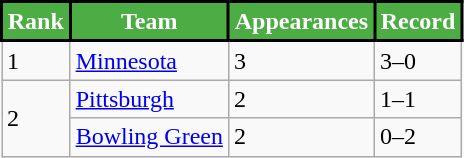<table class = "wikitable">
<tr>
<th style="background:#4CAD44; color:#FFFFFF; border: 2px solid #000000;">Rank</th>
<th style="background:#4CAD44; color:#FFFFFF; border: 2px solid #000000;">Team</th>
<th style="background:#4CAD44; color:#FFFFFF; border: 2px solid #000000;">Appearances</th>
<th style="background:#4CAD44; color:#FFFFFF; border: 2px solid #000000;">Record</th>
</tr>
<tr>
<td>1</td>
<td><a href='#'>Minnesota</a></td>
<td>3</td>
<td>3–0</td>
</tr>
<tr>
<td rowspan=2>2</td>
<td><a href='#'>Pittsburgh</a></td>
<td>2</td>
<td>1–1</td>
</tr>
<tr>
<td><a href='#'>Bowling Green</a></td>
<td>2</td>
<td>0–2</td>
</tr>
</table>
